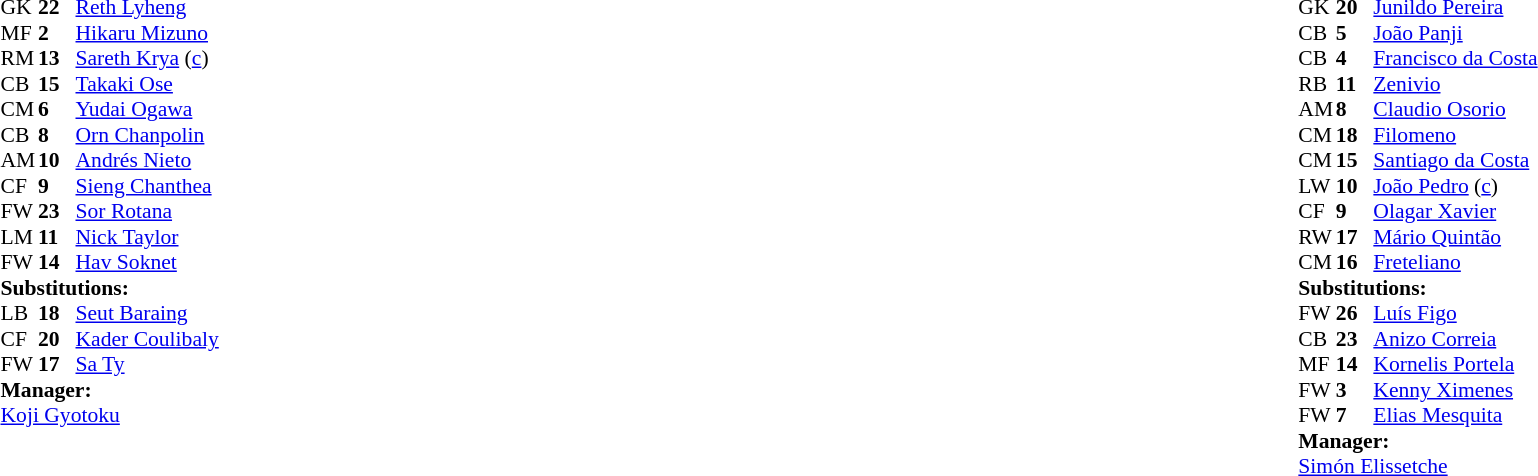<table width="100%">
<tr>
<td valign="top" width="40%"><br><table style="font-size:90%" cellspacing="0" cellpadding="0">
<tr>
<th width=25></th>
<th width=25></th>
</tr>
<tr>
<td>GK</td>
<td><strong>22</strong></td>
<td><a href='#'>Reth Lyheng</a></td>
</tr>
<tr>
<td>MF</td>
<td><strong>2</strong></td>
<td><a href='#'>Hikaru Mizuno</a></td>
</tr>
<tr>
<td>RM</td>
<td><strong>13</strong></td>
<td><a href='#'>Sareth Krya</a> (<a href='#'>c</a>)</td>
</tr>
<tr>
<td>CB</td>
<td><strong>15</strong></td>
<td><a href='#'>Takaki Ose</a></td>
<td></td>
</tr>
<tr>
<td>CM</td>
<td><strong>6</strong></td>
<td><a href='#'>Yudai Ogawa</a></td>
<td></td>
</tr>
<tr>
<td>CB</td>
<td><strong>8</strong></td>
<td><a href='#'>Orn Chanpolin</a></td>
</tr>
<tr>
<td>AM</td>
<td><strong>10</strong></td>
<td><a href='#'>Andrés Nieto</a></td>
</tr>
<tr>
<td>CF</td>
<td><strong>9</strong></td>
<td><a href='#'>Sieng Chanthea</a></td>
<td></td>
<td></td>
</tr>
<tr>
<td>FW</td>
<td><strong>23</strong></td>
<td><a href='#'>Sor Rotana</a></td>
<td></td>
<td></td>
</tr>
<tr>
<td>LM</td>
<td><strong>11</strong></td>
<td><a href='#'>Nick Taylor</a></td>
</tr>
<tr>
<td>FW</td>
<td><strong>14</strong></td>
<td><a href='#'>Hav Soknet</a></td>
<td></td>
<td></td>
</tr>
<tr>
<td colspan=3><strong>Substitutions:</strong></td>
</tr>
<tr>
<td>LB</td>
<td><strong>18</strong></td>
<td><a href='#'>Seut Baraing</a></td>
<td></td>
<td></td>
</tr>
<tr>
<td>CF</td>
<td><strong>20</strong></td>
<td><a href='#'>Kader Coulibaly</a></td>
<td></td>
<td></td>
</tr>
<tr>
<td>FW</td>
<td><strong>17</strong></td>
<td><a href='#'>Sa Ty</a></td>
<td></td>
<td></td>
</tr>
<tr>
<td colspan=3><strong>Manager:</strong></td>
</tr>
<tr>
<td colspan=3> <a href='#'>Koji Gyotoku</a></td>
</tr>
</table>
</td>
<td valign="top"></td>
<td valign="top" width="50%"><br><table style="font-size:90%; margin:auto" cellspacing="0" cellpadding="0">
<tr>
<th width=25></th>
<th width=25></th>
</tr>
<tr>
<td>GK</td>
<td><strong>20</strong></td>
<td><a href='#'>Junildo Pereira</a></td>
<td></td>
</tr>
<tr>
<td>CB</td>
<td><strong>5</strong></td>
<td><a href='#'>João Panji</a></td>
<td></td>
<td></td>
</tr>
<tr>
<td>CB</td>
<td><strong>4</strong></td>
<td><a href='#'>Francisco da Costa</a></td>
</tr>
<tr>
<td>RB</td>
<td><strong>11</strong></td>
<td><a href='#'>Zenivio</a></td>
</tr>
<tr>
<td>AM</td>
<td><strong>8</strong></td>
<td><a href='#'>Claudio Osorio</a></td>
<td></td>
<td></td>
</tr>
<tr>
<td>CM</td>
<td><strong>18</strong></td>
<td><a href='#'>Filomeno</a></td>
</tr>
<tr>
<td>CM</td>
<td><strong>15</strong></td>
<td><a href='#'>Santiago da Costa</a></td>
</tr>
<tr>
<td>LW</td>
<td><strong>10</strong></td>
<td><a href='#'>João Pedro</a> (<a href='#'>c</a>)</td>
<td></td>
<td></td>
</tr>
<tr>
<td>CF</td>
<td><strong>9</strong></td>
<td><a href='#'>Olagar Xavier</a></td>
<td></td>
<td></td>
</tr>
<tr>
<td>RW</td>
<td><strong>17</strong></td>
<td><a href='#'>Mário Quintão</a></td>
</tr>
<tr>
<td>CM</td>
<td><strong>16</strong></td>
<td><a href='#'>Freteliano</a></td>
<td></td>
<td></td>
</tr>
<tr>
<td colspan=3><strong>Substitutions:</strong></td>
</tr>
<tr>
<td>FW</td>
<td><strong>26</strong></td>
<td><a href='#'>Luís Figo</a></td>
<td></td>
<td></td>
</tr>
<tr>
<td>CB</td>
<td><strong>23</strong></td>
<td><a href='#'>Anizo Correia</a></td>
<td></td>
<td></td>
</tr>
<tr>
<td>MF</td>
<td><strong>14</strong></td>
<td><a href='#'>Kornelis Portela</a></td>
<td></td>
<td></td>
</tr>
<tr>
<td>FW</td>
<td><strong>3</strong></td>
<td><a href='#'>Kenny Ximenes</a></td>
<td></td>
<td></td>
</tr>
<tr>
<td>FW</td>
<td><strong>7</strong></td>
<td><a href='#'>Elias Mesquita</a></td>
<td></td>
<td></td>
</tr>
<tr>
<td colspan=3><strong>Manager:</strong></td>
</tr>
<tr>
<td colspan=3> <a href='#'>Simón Elissetche</a></td>
</tr>
</table>
</td>
</tr>
</table>
